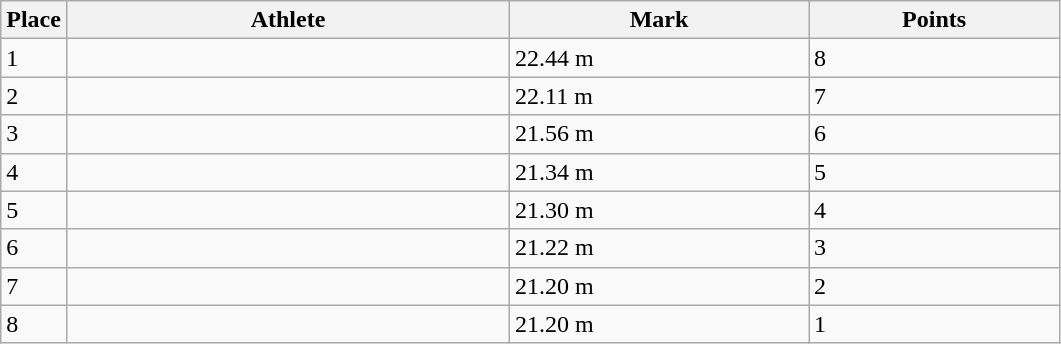<table class=wikitable>
<tr>
<th>Place</th>
<th style="width:18em">Athlete</th>
<th style="width:12em">Mark</th>
<th style="width:10em">Points</th>
</tr>
<tr>
<td>1</td>
<td></td>
<td>22.44 m </td>
<td>8</td>
</tr>
<tr>
<td>2</td>
<td></td>
<td>22.11 m</td>
<td>7</td>
</tr>
<tr>
<td>3</td>
<td></td>
<td>21.56 m</td>
<td>6</td>
</tr>
<tr>
<td>4</td>
<td></td>
<td>21.34 m</td>
<td>5</td>
</tr>
<tr>
<td>5</td>
<td></td>
<td>21.30 m</td>
<td>4</td>
</tr>
<tr>
<td>6</td>
<td></td>
<td>21.22 m</td>
<td>3</td>
</tr>
<tr>
<td>7</td>
<td></td>
<td>21.20 m</td>
<td>2</td>
</tr>
<tr>
<td>8</td>
<td></td>
<td>21.20 m</td>
<td>1</td>
</tr>
</table>
